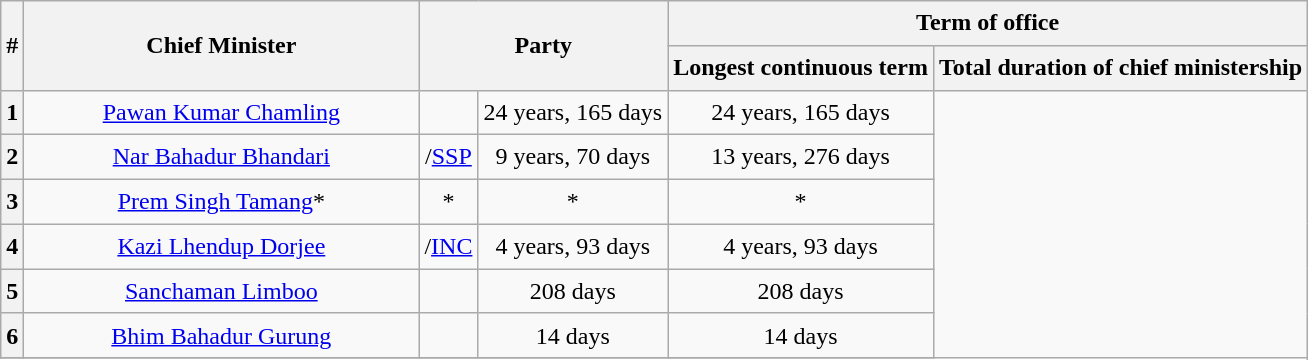<table class="wikitable sortable" style="line-height:1.4em; text-align:center">
<tr>
<th data-sort-type=number rowspan = "2">#</th>
<th rowspan="2" style="width:16em">Chief Minister</th>
<th rowspan="2" colspan=2 style="width:8em">Party</th>
<th colspan="2">Term of office</th>
</tr>
<tr>
<th>Longest continuous term</th>
<th>Total duration of chief ministership</th>
</tr>
<tr>
<th data-sort-value="1">1</th>
<td><a href='#'>Pawan Kumar Chamling</a></td>
<td></td>
<td>24 years, 165 days</td>
<td>24 years, 165 days</td>
</tr>
<tr>
<th data-sort-value="2">2</th>
<td><a href='#'>Nar Bahadur Bhandari</a></td>
<td>/<a href='#'>SSP</a></td>
<td>9 years, 70 days</td>
<td>13 years, 276 days</td>
</tr>
<tr>
<th data-sort-value="3">3</th>
<td><a href='#'>Prem Singh Tamang</a>*</td>
<td>*</td>
<td><strong></strong>*</td>
<td><strong></strong>*</td>
</tr>
<tr>
<th data-sort-value="4">4</th>
<td><a href='#'>Kazi Lhendup Dorjee</a></td>
<td>/<a href='#'>INC</a></td>
<td>4 years, 93 days</td>
<td>4 years, 93 days</td>
</tr>
<tr>
<th data-sort-value="5">5</th>
<td><a href='#'>Sanchaman Limboo</a></td>
<td></td>
<td>208 days</td>
<td>208 days</td>
</tr>
<tr>
<th data-sort-value="6">6</th>
<td><a href='#'>Bhim Bahadur Gurung</a></td>
<td></td>
<td>14 days</td>
<td>14 days</td>
</tr>
<tr>
</tr>
</table>
